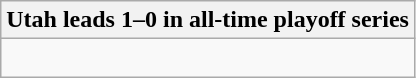<table class="wikitable collapsible collapsed">
<tr>
<th>Utah leads 1–0 in all-time playoff series</th>
</tr>
<tr>
<td><br></td>
</tr>
</table>
